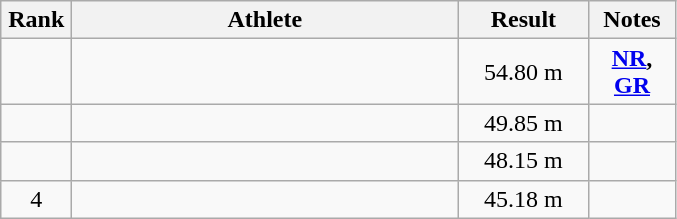<table class="wikitable sortable" style="text-align:center">
<tr>
<th width=40>Rank</th>
<th width=250>Athlete</th>
<th width=80>Result</th>
<th width=50>Notes</th>
</tr>
<tr>
<td></td>
<td align=left></td>
<td>54.80 m</td>
<td><strong><a href='#'>NR</a>, <a href='#'>GR</a></strong></td>
</tr>
<tr>
<td></td>
<td align=left></td>
<td>49.85 m</td>
<td></td>
</tr>
<tr>
<td></td>
<td align=left></td>
<td>48.15 m</td>
<td></td>
</tr>
<tr>
<td>4</td>
<td align=left></td>
<td>45.18 m</td>
<td></td>
</tr>
</table>
